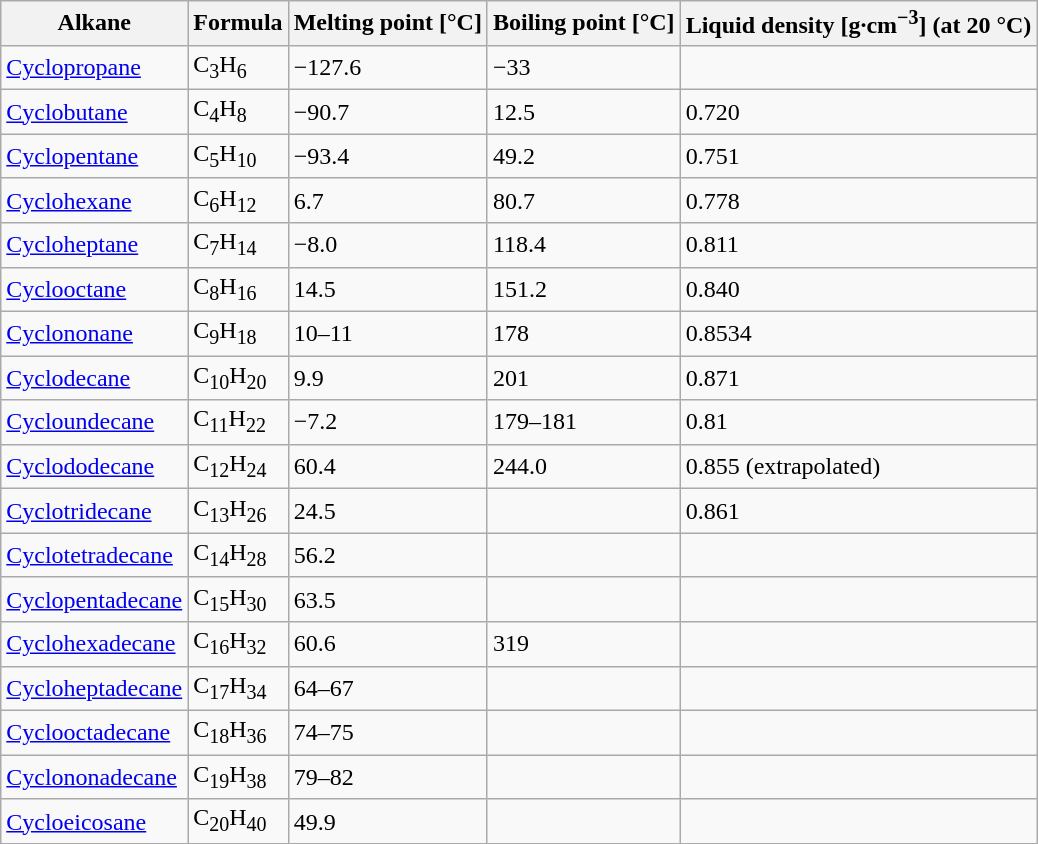<table class="wikitable sortable">
<tr>
<th>Alkane</th>
<th>Formula</th>
<th>Melting point [°C]</th>
<th>Boiling point [°C]</th>
<th>Liquid density [g·cm<sup>−3</sup>] (at 20 °C)</th>
</tr>
<tr>
<td><a href='#'>Cyclopropane</a></td>
<td>C<sub>3</sub>H<sub>6</sub></td>
<td>−127.6</td>
<td>−33</td>
<td></td>
</tr>
<tr>
<td><a href='#'>Cyclobutane</a></td>
<td>C<sub>4</sub>H<sub>8</sub></td>
<td>−90.7</td>
<td>12.5</td>
<td>0.720</td>
</tr>
<tr>
<td><a href='#'>Cyclopentane</a></td>
<td>C<sub>5</sub>H<sub>10</sub></td>
<td>−93.4</td>
<td>49.2</td>
<td>0.751</td>
</tr>
<tr>
<td><a href='#'>Cyclohexane</a></td>
<td>C<sub>6</sub>H<sub>12</sub></td>
<td>6.7</td>
<td>80.7</td>
<td>0.778</td>
</tr>
<tr>
<td><a href='#'>Cycloheptane</a></td>
<td>C<sub>7</sub>H<sub>14</sub></td>
<td>−8.0</td>
<td>118.4</td>
<td>0.811</td>
</tr>
<tr>
<td><a href='#'>Cyclooctane</a></td>
<td>C<sub>8</sub>H<sub>16</sub></td>
<td>14.5</td>
<td>151.2</td>
<td>0.840</td>
</tr>
<tr>
<td><a href='#'>Cyclononane</a></td>
<td>C<sub>9</sub>H<sub>18</sub></td>
<td>10–11</td>
<td>178</td>
<td>0.8534</td>
</tr>
<tr>
<td><a href='#'>Cyclodecane</a></td>
<td>C<sub>10</sub>H<sub>20</sub></td>
<td>9.9</td>
<td>201</td>
<td>0.871</td>
</tr>
<tr>
<td><a href='#'>Cycloundecane</a></td>
<td>C<sub>11</sub>H<sub>22</sub></td>
<td>−7.2</td>
<td>179–181</td>
<td>0.81</td>
</tr>
<tr>
<td><a href='#'>Cyclododecane</a></td>
<td>C<sub>12</sub>H<sub>24</sub></td>
<td>60.4</td>
<td>244.0</td>
<td>0.855 (extrapolated)</td>
</tr>
<tr>
<td><a href='#'>Cyclotridecane</a></td>
<td>C<sub>13</sub>H<sub>26</sub></td>
<td>24.5</td>
<td></td>
<td>0.861</td>
</tr>
<tr>
<td><a href='#'>Cyclotetradecane</a></td>
<td>C<sub>14</sub>H<sub>28</sub></td>
<td>56.2</td>
<td></td>
<td></td>
</tr>
<tr>
<td><a href='#'>Cyclopentadecane</a></td>
<td>C<sub>15</sub>H<sub>30</sub></td>
<td>63.5</td>
<td></td>
<td></td>
</tr>
<tr>
<td><a href='#'>Cyclohexadecane</a></td>
<td>C<sub>16</sub>H<sub>32</sub></td>
<td>60.6</td>
<td>319</td>
<td></td>
</tr>
<tr>
<td><a href='#'>Cycloheptadecane</a></td>
<td>C<sub>17</sub>H<sub>34</sub></td>
<td>64–67</td>
<td></td>
<td></td>
</tr>
<tr>
<td><a href='#'>Cyclooctadecane</a></td>
<td>C<sub>18</sub>H<sub>36</sub></td>
<td>74–75</td>
<td></td>
<td></td>
</tr>
<tr>
<td><a href='#'>Cyclononadecane</a></td>
<td>C<sub>19</sub>H<sub>38</sub></td>
<td>79–82</td>
<td></td>
<td></td>
</tr>
<tr>
<td><a href='#'>Cycloeicosane</a></td>
<td>C<sub>20</sub>H<sub>40</sub></td>
<td>49.9</td>
<td></td>
<td></td>
</tr>
</table>
